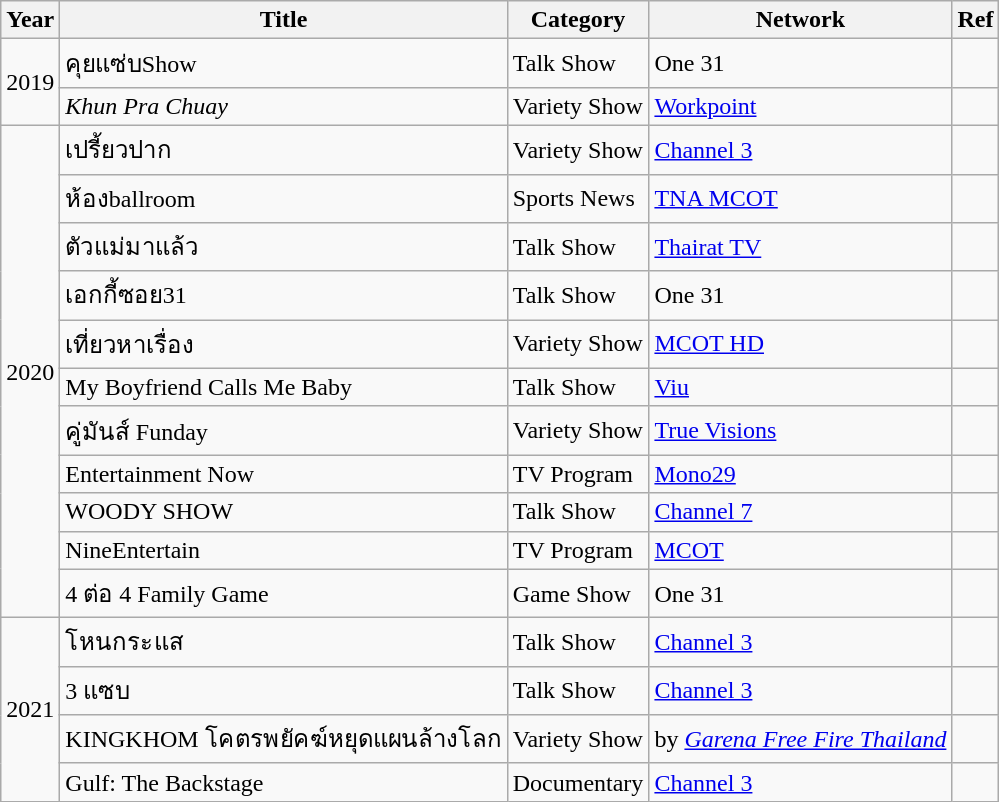<table class="wikitable">
<tr>
<th>Year</th>
<th>Title</th>
<th>Category</th>
<th>Network</th>
<th>Ref</th>
</tr>
<tr>
<td rowspan="2">2019</td>
<td>คุยแซ่บShow</td>
<td>Talk Show</td>
<td>One 31</td>
<td></td>
</tr>
<tr>
<td><em>Khun Pra Chuay</em></td>
<td>Variety Show</td>
<td><a href='#'>Workpoint</a></td>
<td></td>
</tr>
<tr>
<td rowspan="11">2020</td>
<td>เปรี้ยวปาก</td>
<td>Variety Show</td>
<td><a href='#'>Channel 3</a></td>
<td></td>
</tr>
<tr>
<td>ห้องballroom</td>
<td>Sports News</td>
<td><a href='#'>TNA MCOT</a></td>
<td></td>
</tr>
<tr>
<td>ตัวแม่มาแล้ว</td>
<td>Talk Show</td>
<td><a href='#'>Thairat TV</a></td>
<td></td>
</tr>
<tr>
<td>เอกกี้ซอย31</td>
<td>Talk Show</td>
<td>One 31</td>
<td></td>
</tr>
<tr>
<td>เที่ยวหาเรื่อง</td>
<td>Variety Show</td>
<td><a href='#'>MCOT HD</a></td>
<td></td>
</tr>
<tr>
<td>My Boyfriend Calls Me Baby</td>
<td>Talk Show</td>
<td><a href='#'>Viu</a></td>
<td></td>
</tr>
<tr>
<td>คู่มันส์ Funday</td>
<td>Variety Show</td>
<td><a href='#'>True Visions</a></td>
<td></td>
</tr>
<tr>
<td>Entertainment Now</td>
<td>TV Program</td>
<td><a href='#'>Mono29</a></td>
<td></td>
</tr>
<tr>
<td>WOODY SHOW</td>
<td>Talk Show</td>
<td><a href='#'>Channel 7</a></td>
<td></td>
</tr>
<tr>
<td>NineEntertain</td>
<td>TV Program</td>
<td><a href='#'>MCOT</a></td>
<td></td>
</tr>
<tr>
<td>4 ต่อ 4 Family Game</td>
<td>Game Show</td>
<td>One 31</td>
<td></td>
</tr>
<tr>
<td rowspan="4">2021</td>
<td>โหนกระแส</td>
<td>Talk Show</td>
<td><a href='#'>Channel 3</a></td>
<td></td>
</tr>
<tr>
<td>3 แซบ</td>
<td>Talk Show</td>
<td><a href='#'>Channel 3</a></td>
<td></td>
</tr>
<tr>
<td>KINGKHOM โคตรพยัคฆ์หยุดแผนล้างโลก</td>
<td>Variety Show</td>
<td>by <a href='#'><em>Garena Free Fire Thailand</em></a></td>
<td></td>
</tr>
<tr>
<td>Gulf: The Backstage</td>
<td>Documentary</td>
<td><a href='#'>Channel 3</a></td>
<td></td>
</tr>
</table>
